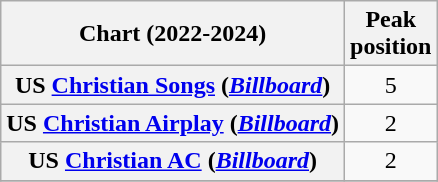<table class="wikitable sortable plainrowheaders" style="text-align:center">
<tr>
<th scope="col">Chart (2022-2024)</th>
<th scope="col">Peak<br> position</th>
</tr>
<tr>
<th scope="row">US <a href='#'>Christian Songs</a> (<em><a href='#'>Billboard</a></em>)</th>
<td>5</td>
</tr>
<tr>
<th scope="row">US <a href='#'>Christian Airplay</a> (<em><a href='#'>Billboard</a></em>)</th>
<td>2</td>
</tr>
<tr>
<th scope="row">US <a href='#'>Christian AC</a> (<em><a href='#'>Billboard</a></em>)</th>
<td>2</td>
</tr>
<tr>
</tr>
</table>
